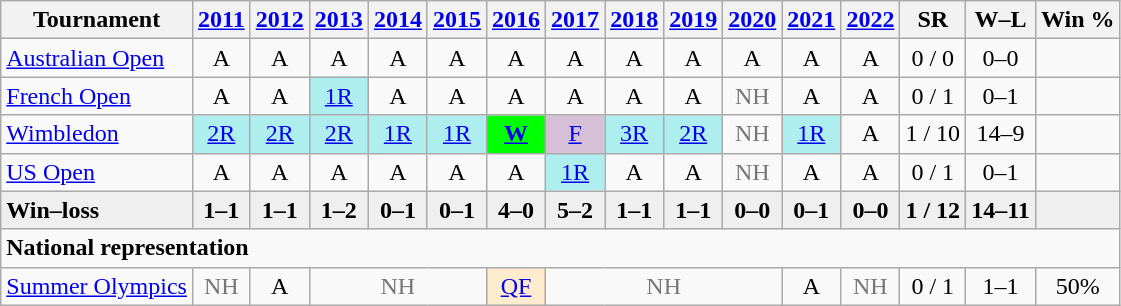<table class=wikitable style=text-align:center>
<tr>
<th>Tournament</th>
<th><a href='#'>2011</a></th>
<th><a href='#'>2012</a></th>
<th><a href='#'>2013</a></th>
<th><a href='#'>2014</a></th>
<th><a href='#'>2015</a></th>
<th><a href='#'>2016</a></th>
<th><a href='#'>2017</a></th>
<th><a href='#'>2018</a></th>
<th><a href='#'>2019</a></th>
<th><a href='#'>2020</a></th>
<th><a href='#'>2021</a></th>
<th><a href='#'>2022</a></th>
<th>SR</th>
<th>W–L</th>
<th>Win %</th>
</tr>
<tr>
<td align=left><a href='#'>Australian Open</a></td>
<td>A</td>
<td>A</td>
<td>A</td>
<td>A</td>
<td>A</td>
<td>A</td>
<td>A</td>
<td>A</td>
<td>A</td>
<td>A</td>
<td>A</td>
<td>A</td>
<td>0 / 0</td>
<td>0–0</td>
<td></td>
</tr>
<tr>
<td align=left><a href='#'>French Open</a></td>
<td>A</td>
<td>A</td>
<td bgcolor=afeeee><a href='#'>1R</a></td>
<td>A</td>
<td>A</td>
<td>A</td>
<td>A</td>
<td>A</td>
<td>A</td>
<td style=color:#767676>NH</td>
<td>A</td>
<td>A</td>
<td>0 / 1</td>
<td>0–1</td>
<td></td>
</tr>
<tr>
<td align=left><a href='#'>Wimbledon</a></td>
<td bgcolor=afeeee><a href='#'>2R</a></td>
<td bgcolor=afeeee><a href='#'>2R</a></td>
<td bgcolor=afeeee><a href='#'>2R</a></td>
<td bgcolor=afeeee><a href='#'>1R</a></td>
<td bgcolor=afeeee><a href='#'>1R</a></td>
<td bgcolor=lime><strong><a href='#'>W</a></strong></td>
<td bgcolor=thistle><a href='#'>F</a></td>
<td bgcolor=afeeee><a href='#'>3R</a></td>
<td bgcolor=afeeee><a href='#'>2R</a></td>
<td style=color:#767676>NH</td>
<td bgcolor=afeeee><a href='#'>1R</a></td>
<td>A</td>
<td>1 / 10</td>
<td>14–9</td>
<td></td>
</tr>
<tr>
<td align=left><a href='#'>US Open</a></td>
<td>A</td>
<td>A</td>
<td>A</td>
<td>A</td>
<td>A</td>
<td>A</td>
<td bgcolor=afeeee><a href='#'>1R</a></td>
<td>A</td>
<td>A</td>
<td style=color:#767676>NH</td>
<td>A</td>
<td>A</td>
<td>0 / 1</td>
<td>0–1</td>
<td></td>
</tr>
<tr style=background:#efefef;font-weight:bold>
<td style=text-align:left>Win–loss</td>
<td>1–1</td>
<td>1–1</td>
<td>1–2</td>
<td>0–1</td>
<td>0–1</td>
<td>4–0</td>
<td>5–2</td>
<td>1–1</td>
<td>1–1</td>
<td>0–0</td>
<td>0–1</td>
<td>0–0</td>
<td>1 / 12</td>
<td>14–11</td>
<td></td>
</tr>
<tr>
<td colspan="16" style="text-align:left"><strong>National representation</strong></td>
</tr>
<tr>
<td align=left><a href='#'>Summer Olympics</a></td>
<td colspan=1 style=color:#767676>NH</td>
<td>A</td>
<td colspan=3 style=color:#767676>NH</td>
<td bgcolor=ffebcd><a href='#'>QF</a></td>
<td colspan=4 style=color:#767676>NH</td>
<td>A</td>
<td style=color:#767676>NH</td>
<td>0 / 1</td>
<td>1–1</td>
<td>50%</td>
</tr>
</table>
